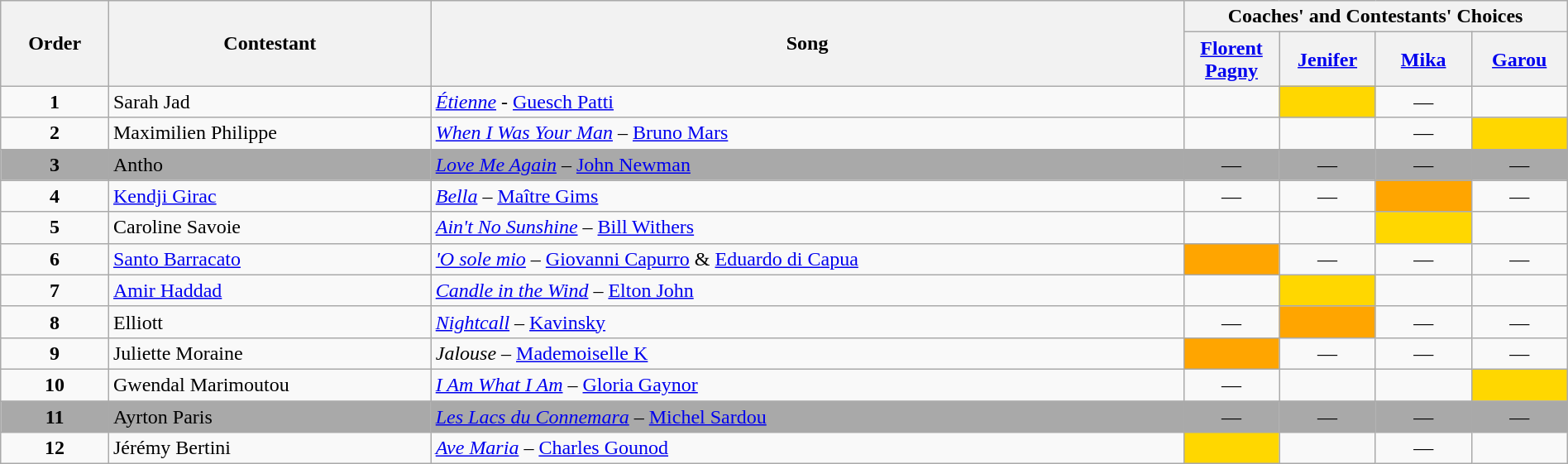<table class="wikitable" style="width:100%;">
<tr>
<th rowspan=2>Order</th>
<th rowspan=2>Contestant</th>
<th rowspan=2>Song</th>
<th colspan=4>Coaches' and Contestants' Choices</th>
</tr>
<tr>
<th width="70"><a href='#'>Florent Pagny</a></th>
<th width="70"><a href='#'>Jenifer</a></th>
<th width="70"><a href='#'>Mika</a></th>
<th width="70"><a href='#'>Garou</a></th>
</tr>
<tr>
<td style="text-align:center;"><strong>1</strong></td>
<td>Sarah Jad</td>
<td><em><a href='#'>Étienne</a></em> - <a href='#'>Guesch Patti</a></td>
<td style="text-align:center;"></td>
<td style="background:gold;text-align:center;"></td>
<td style="text-align:center;">—</td>
<td style="text-align:center;"></td>
</tr>
<tr>
<td style="text-align:center;"><strong>2</strong></td>
<td>Maximilien Philippe</td>
<td><em><a href='#'>When I Was Your Man</a></em> – <a href='#'>Bruno Mars</a></td>
<td style="text-align:center;"></td>
<td style="text-align:center;"></td>
<td style="text-align:center;">—</td>
<td style="background:gold;text-align:center;"></td>
</tr>
<tr style="background:darkgrey;">
<td style="text-align:center;"><strong>3</strong></td>
<td>Antho</td>
<td><em><a href='#'>Love Me Again</a></em> – <a href='#'>John Newman</a></td>
<td style="text-align:center;">—</td>
<td style="text-align:center;">—</td>
<td style="text-align:center;">—</td>
<td style="text-align:center;">—</td>
</tr>
<tr>
<td style="text-align:center;"><strong>4</strong></td>
<td><a href='#'>Kendji Girac</a></td>
<td><em><a href='#'>Bella</a></em> – <a href='#'>Maître Gims</a></td>
<td style="text-align:center;">—</td>
<td style="text-align:center;">—</td>
<td style="background:orange;text-align:center;"></td>
<td style="text-align:center;">—</td>
</tr>
<tr>
<td style="text-align:center;"><strong>5</strong></td>
<td>Caroline Savoie</td>
<td><em><a href='#'>Ain't No Sunshine</a></em> – <a href='#'>Bill Withers</a></td>
<td style="text-align:center;"></td>
<td style="text-align:center;"></td>
<td style="background:gold;text-align:center;"></td>
<td style="text-align:center;"></td>
</tr>
<tr>
<td style="text-align:center;"><strong>6</strong></td>
<td><a href='#'>Santo Barracato</a></td>
<td><em><a href='#'>'O sole mio</a></em> – <a href='#'>Giovanni Capurro</a> & <a href='#'>Eduardo di Capua</a></td>
<td style="background:orange;text-align:center;"></td>
<td style="text-align:center;">—</td>
<td style="text-align:center;">—</td>
<td style="text-align:center;">—</td>
</tr>
<tr>
<td style="text-align:center;"><strong>7</strong></td>
<td><a href='#'>Amir Haddad</a></td>
<td><em><a href='#'>Candle in the Wind</a></em> – <a href='#'>Elton John</a></td>
<td style="text-align:center;"></td>
<td style="background:gold;text-align:center;"></td>
<td style="text-align:center;"></td>
<td style="text-align:center;"></td>
</tr>
<tr>
<td style="text-align:center;"><strong>8</strong></td>
<td>Elliott</td>
<td><em><a href='#'>Nightcall</a></em> – <a href='#'>Kavinsky</a></td>
<td style="text-align:center;">—</td>
<td style="background:orange;text-align:center;"></td>
<td style="text-align:center;">—</td>
<td style="text-align:center;">—</td>
</tr>
<tr>
<td style="text-align:center;"><strong>9</strong></td>
<td>Juliette Moraine</td>
<td><em>Jalouse</em> – <a href='#'>Mademoiselle K</a></td>
<td style="background:orange;text-align:center;"></td>
<td style="text-align:center;">—</td>
<td style="text-align:center;">—</td>
<td style="text-align:center;">—</td>
</tr>
<tr>
<td style="text-align:center;"><strong>10</strong></td>
<td>Gwendal Marimoutou</td>
<td><em><a href='#'>I Am What I Am</a></em> – <a href='#'>Gloria Gaynor</a></td>
<td style="text-align:center;">—</td>
<td style="text-align:center;"></td>
<td style="text-align:center;"></td>
<td style="background:gold;text-align:center;"></td>
</tr>
<tr style="background:darkgrey;">
<td style="text-align:center;"><strong>11</strong></td>
<td>Ayrton Paris</td>
<td><em><a href='#'>Les Lacs du Connemara</a></em> – <a href='#'>Michel Sardou</a></td>
<td style="text-align:center;">—</td>
<td style="text-align:center;">—</td>
<td style="text-align:center;">—</td>
<td style="text-align:center;">—</td>
</tr>
<tr>
<td style="text-align:center;"><strong>12</strong></td>
<td>Jérémy Bertini</td>
<td><em><a href='#'>Ave Maria</a></em> – <a href='#'>Charles Gounod</a></td>
<td style="background:gold;text-align:center;"></td>
<td style="text-align:center;"></td>
<td style="text-align:center;">—</td>
<td style="text-align:center;"></td>
</tr>
</table>
